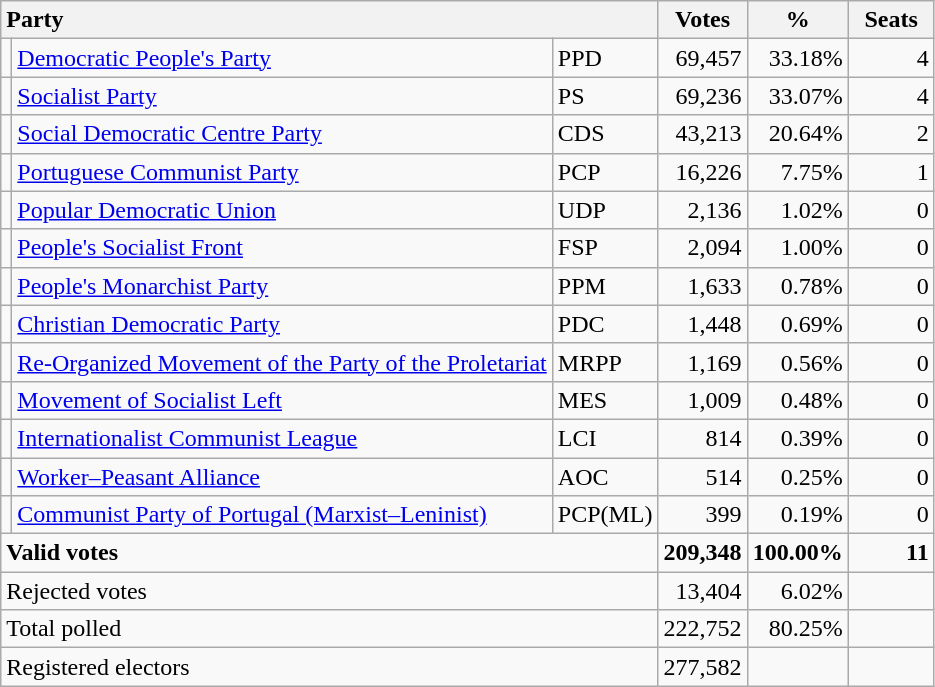<table class="wikitable" border="1" style="text-align:right;">
<tr>
<th style="text-align:left;" colspan=3>Party</th>
<th align=center width="50">Votes</th>
<th align=center width="50">%</th>
<th align=center width="50">Seats</th>
</tr>
<tr>
<td></td>
<td align=left><a href='#'>Democratic People's Party</a></td>
<td align=left>PPD</td>
<td>69,457</td>
<td>33.18%</td>
<td>4</td>
</tr>
<tr>
<td></td>
<td align=left><a href='#'>Socialist Party</a></td>
<td align=left>PS</td>
<td>69,236</td>
<td>33.07%</td>
<td>4</td>
</tr>
<tr>
<td></td>
<td align=left style="white-space: nowrap;"><a href='#'>Social Democratic Centre Party</a></td>
<td align=left>CDS</td>
<td>43,213</td>
<td>20.64%</td>
<td>2</td>
</tr>
<tr>
<td></td>
<td align=left><a href='#'>Portuguese Communist Party</a></td>
<td align=left>PCP</td>
<td>16,226</td>
<td>7.75%</td>
<td>1</td>
</tr>
<tr>
<td></td>
<td align=left><a href='#'>Popular Democratic Union</a></td>
<td align=left>UDP</td>
<td>2,136</td>
<td>1.02%</td>
<td>0</td>
</tr>
<tr>
<td></td>
<td align=left><a href='#'>People's Socialist Front</a></td>
<td align=left>FSP</td>
<td>2,094</td>
<td>1.00%</td>
<td>0</td>
</tr>
<tr>
<td></td>
<td align=left><a href='#'>People's Monarchist Party</a></td>
<td align=left>PPM</td>
<td>1,633</td>
<td>0.78%</td>
<td>0</td>
</tr>
<tr>
<td></td>
<td align=left style="white-space: nowrap;"><a href='#'>Christian Democratic Party</a></td>
<td align=left>PDC</td>
<td>1,448</td>
<td>0.69%</td>
<td>0</td>
</tr>
<tr>
<td></td>
<td align=left><a href='#'>Re-Organized Movement of the Party of the Proletariat</a></td>
<td align=left>MRPP</td>
<td>1,169</td>
<td>0.56%</td>
<td>0</td>
</tr>
<tr>
<td></td>
<td align=left><a href='#'>Movement of Socialist Left</a></td>
<td align=left>MES</td>
<td>1,009</td>
<td>0.48%</td>
<td>0</td>
</tr>
<tr>
<td></td>
<td align=left><a href='#'>Internationalist Communist League</a></td>
<td align=left>LCI</td>
<td>814</td>
<td>0.39%</td>
<td>0</td>
</tr>
<tr>
<td></td>
<td align=left><a href='#'>Worker–Peasant Alliance</a></td>
<td align=left>AOC</td>
<td>514</td>
<td>0.25%</td>
<td>0</td>
</tr>
<tr>
<td></td>
<td align=left><a href='#'>Communist Party of Portugal (Marxist–Leninist)</a></td>
<td align=left>PCP(ML)</td>
<td>399</td>
<td>0.19%</td>
<td>0</td>
</tr>
<tr style="font-weight:bold">
<td align=left colspan=3>Valid votes</td>
<td>209,348</td>
<td>100.00%</td>
<td>11</td>
</tr>
<tr>
<td align=left colspan=3>Rejected votes</td>
<td>13,404</td>
<td>6.02%</td>
<td></td>
</tr>
<tr>
<td align=left colspan=3>Total polled</td>
<td>222,752</td>
<td>80.25%</td>
<td></td>
</tr>
<tr>
<td align=left colspan=3>Registered electors</td>
<td>277,582</td>
<td></td>
<td></td>
</tr>
</table>
